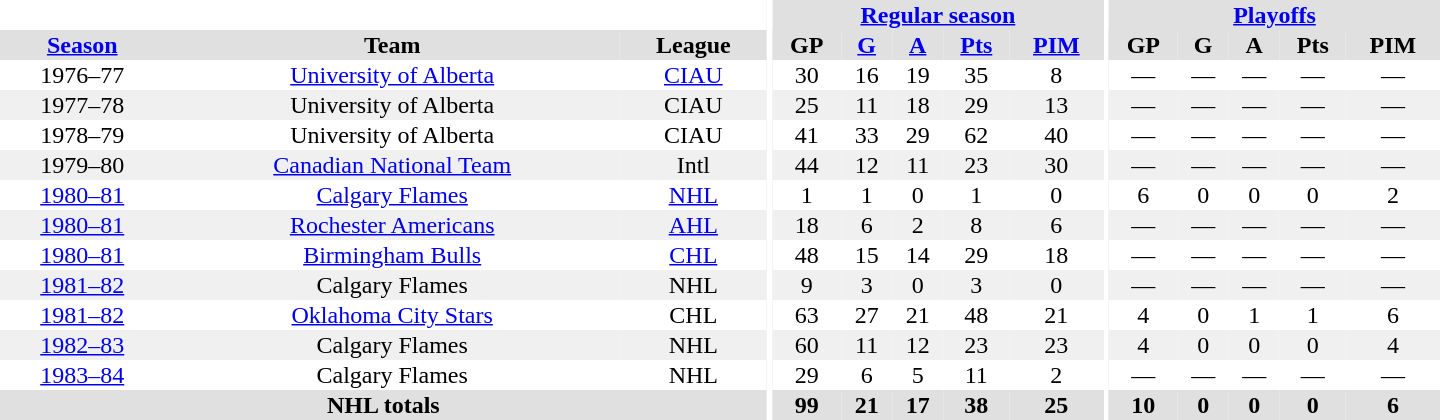<table border="0" cellpadding="1" cellspacing="0" style="text-align:center; width:60em">
<tr bgcolor="#e0e0e0">
<th colspan="3" bgcolor="#ffffff"></th>
<th rowspan="100" bgcolor="#ffffff"></th>
<th colspan="5"><a href='#'>Regular season</a></th>
<th rowspan="100" bgcolor="#ffffff"></th>
<th colspan="5"><a href='#'>Playoffs</a></th>
</tr>
<tr bgcolor="#e0e0e0">
<th><a href='#'>Season</a></th>
<th>Team</th>
<th>League</th>
<th>GP</th>
<th><a href='#'>G</a></th>
<th><a href='#'>A</a></th>
<th><a href='#'>Pts</a></th>
<th><a href='#'>PIM</a></th>
<th>GP</th>
<th>G</th>
<th>A</th>
<th>Pts</th>
<th>PIM</th>
</tr>
<tr>
<td>1976–77</td>
<td><a href='#'>University of Alberta</a></td>
<td><a href='#'>CIAU</a></td>
<td>30</td>
<td>16</td>
<td>19</td>
<td>35</td>
<td>8</td>
<td>—</td>
<td>—</td>
<td>—</td>
<td>—</td>
<td>—</td>
</tr>
<tr bgcolor="#f0f0f0">
<td>1977–78</td>
<td>University of Alberta</td>
<td>CIAU</td>
<td>25</td>
<td>11</td>
<td>18</td>
<td>29</td>
<td>13</td>
<td>—</td>
<td>—</td>
<td>—</td>
<td>—</td>
<td>—</td>
</tr>
<tr>
<td>1978–79</td>
<td>University of Alberta</td>
<td>CIAU</td>
<td>41</td>
<td>33</td>
<td>29</td>
<td>62</td>
<td>40</td>
<td>—</td>
<td>—</td>
<td>—</td>
<td>—</td>
<td>—</td>
</tr>
<tr bgcolor="#f0f0f0">
<td>1979–80</td>
<td><a href='#'>Canadian National Team</a></td>
<td>Intl</td>
<td>44</td>
<td>12</td>
<td>11</td>
<td>23</td>
<td>30</td>
<td>—</td>
<td>—</td>
<td>—</td>
<td>—</td>
<td>—</td>
</tr>
<tr>
<td><a href='#'>1980–81</a></td>
<td><a href='#'>Calgary Flames</a></td>
<td><a href='#'>NHL</a></td>
<td>1</td>
<td>1</td>
<td>0</td>
<td>1</td>
<td>0</td>
<td>6</td>
<td>0</td>
<td>0</td>
<td>0</td>
<td>2</td>
</tr>
<tr bgcolor="#f0f0f0">
<td><a href='#'>1980–81</a></td>
<td><a href='#'>Rochester Americans</a></td>
<td><a href='#'>AHL</a></td>
<td>18</td>
<td>6</td>
<td>2</td>
<td>8</td>
<td>6</td>
<td>—</td>
<td>—</td>
<td>—</td>
<td>—</td>
<td>—</td>
</tr>
<tr>
<td><a href='#'>1980–81</a></td>
<td><a href='#'>Birmingham Bulls</a></td>
<td><a href='#'>CHL</a></td>
<td>48</td>
<td>15</td>
<td>14</td>
<td>29</td>
<td>18</td>
<td>—</td>
<td>—</td>
<td>—</td>
<td>—</td>
<td>—</td>
</tr>
<tr bgcolor="#f0f0f0">
<td><a href='#'>1981–82</a></td>
<td>Calgary Flames</td>
<td>NHL</td>
<td>9</td>
<td>3</td>
<td>0</td>
<td>3</td>
<td>0</td>
<td>—</td>
<td>—</td>
<td>—</td>
<td>—</td>
<td>—</td>
</tr>
<tr>
<td><a href='#'>1981–82</a></td>
<td><a href='#'>Oklahoma City Stars</a></td>
<td>CHL</td>
<td>63</td>
<td>27</td>
<td>21</td>
<td>48</td>
<td>21</td>
<td>4</td>
<td>0</td>
<td>1</td>
<td>1</td>
<td>6</td>
</tr>
<tr bgcolor="#f0f0f0">
<td><a href='#'>1982–83</a></td>
<td>Calgary Flames</td>
<td>NHL</td>
<td>60</td>
<td>11</td>
<td>12</td>
<td>23</td>
<td>23</td>
<td>4</td>
<td>0</td>
<td>0</td>
<td>0</td>
<td>4</td>
</tr>
<tr>
<td><a href='#'>1983–84</a></td>
<td>Calgary Flames</td>
<td>NHL</td>
<td>29</td>
<td>6</td>
<td>5</td>
<td>11</td>
<td>2</td>
<td>—</td>
<td>—</td>
<td>—</td>
<td>—</td>
<td>—</td>
</tr>
<tr bgcolor="#e0e0e0">
<th colspan="3">NHL totals</th>
<th>99</th>
<th>21</th>
<th>17</th>
<th>38</th>
<th>25</th>
<th>10</th>
<th>0</th>
<th>0</th>
<th>0</th>
<th>6</th>
</tr>
</table>
